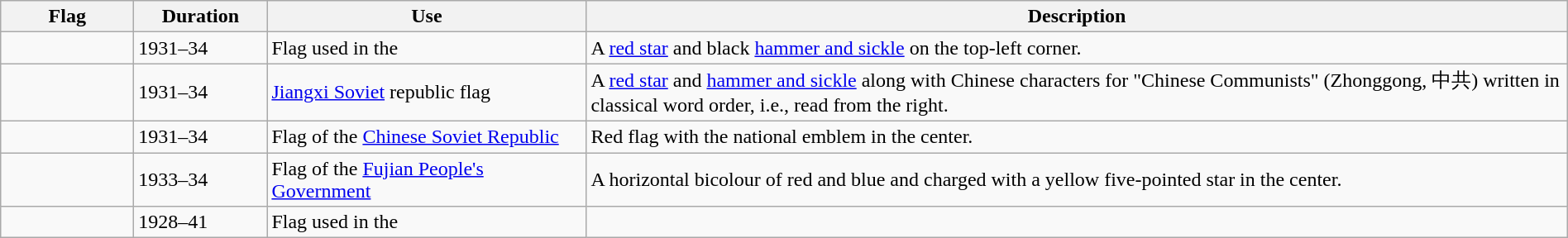<table class="wikitable" width="100%">
<tr>
<th style="width:100px;">Flag</th>
<th style="width:100px;">Duration</th>
<th style="width:250px;">Use</th>
<th style="min-width:250px">Description</th>
</tr>
<tr>
<td></td>
<td>1931–34</td>
<td>Flag used in the </td>
<td>A <a href='#'>red star</a> and black <a href='#'>hammer and sickle</a> on the top-left corner.</td>
</tr>
<tr>
<td></td>
<td>1931–34</td>
<td><a href='#'>Jiangxi Soviet</a> republic flag</td>
<td>A <a href='#'>red star</a> and <a href='#'>hammer and sickle</a> along with Chinese characters for "Chinese Communists" (Zhonggong, 中共) written in classical word order, i.e., read from the right.</td>
</tr>
<tr>
<td></td>
<td>1931–34</td>
<td>Flag of the <a href='#'>Chinese Soviet Republic</a></td>
<td>Red flag with the national emblem in the center.</td>
</tr>
<tr>
<td></td>
<td>1933–34</td>
<td>Flag of the <a href='#'>Fujian People's Government</a></td>
<td>A horizontal bicolour of red and blue and charged with a yellow five-pointed star in the center.</td>
</tr>
<tr>
<td></td>
<td>1928–41</td>
<td>Flag used in the </td>
<td></td>
</tr>
</table>
